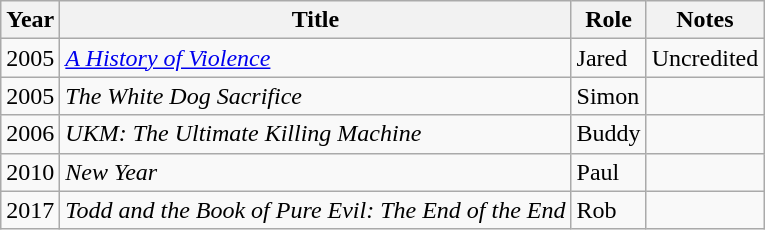<table class="wikitable sortable">
<tr>
<th>Year</th>
<th>Title</th>
<th>Role</th>
<th class="unsortable">Notes</th>
</tr>
<tr>
<td>2005</td>
<td data-sort-value="History of Violence, A"><em><a href='#'>A History of Violence</a></em></td>
<td>Jared</td>
<td>Uncredited</td>
</tr>
<tr>
<td>2005</td>
<td data-sort-value="White Dog Sacrifice, The"><em>The White Dog Sacrifice</em></td>
<td>Simon</td>
<td></td>
</tr>
<tr>
<td>2006</td>
<td><em>UKM: The Ultimate Killing Machine</em></td>
<td>Buddy</td>
<td></td>
</tr>
<tr>
<td>2010</td>
<td><em>New Year</em></td>
<td>Paul</td>
<td></td>
</tr>
<tr>
<td>2017</td>
<td><em>Todd and the Book of Pure Evil: The End of the End</em></td>
<td>Rob</td>
<td></td>
</tr>
</table>
